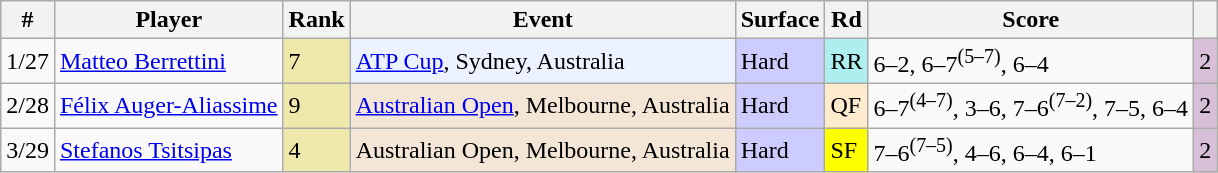<table class="wikitable sortable">
<tr>
<th>#</th>
<th>Player</th>
<th>Rank</th>
<th>Event</th>
<th>Surface</th>
<th>Rd</th>
<th>Score</th>
<th></th>
</tr>
<tr>
<td>1/27</td>
<td> <a href='#'>Matteo Berrettini</a></td>
<td bgcolor=eee8aa>7</td>
<td bgcolor=ecf2ff><a href='#'>ATP Cup</a>, Sydney, Australia</td>
<td bgcolor=CCCCFF>Hard</td>
<td bgcolor=AFEEEE>RR</td>
<td>6–2, 6–7<sup>(5–7)</sup>, 6–4</td>
<td bgcolor=thistle>2</td>
</tr>
<tr>
<td>2/28</td>
<td> <a href='#'>Félix Auger-Aliassime</a></td>
<td bgcolor=eee8aa>9</td>
<td bgcolor=F3E6D7><a href='#'>Australian Open</a>, Melbourne, Australia</td>
<td bgcolor=CCCCFF>Hard</td>
<td bgcolor=ffebcd>QF</td>
<td>6–7<sup>(4–7)</sup>, 3–6, 7–6<sup>(7–2)</sup>, 7–5, 6–4</td>
<td bgcolor=thistle>2</td>
</tr>
<tr>
<td>3/29</td>
<td> <a href='#'>Stefanos Tsitsipas</a></td>
<td bgcolor=eee8aa>4</td>
<td bgcolor=F3E6D7>Australian Open, Melbourne, Australia</td>
<td bgcolor=CCCCFF>Hard</td>
<td bgcolor=yellow>SF</td>
<td>7–6<sup>(7–5)</sup>, 4–6, 6–4, 6–1</td>
<td bgcolor=thistle>2</td>
</tr>
</table>
